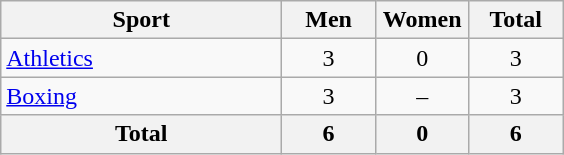<table class="wikitable sortable" style="text-align:center;">
<tr>
<th width=180>Sport</th>
<th width=55>Men</th>
<th width=55>Women</th>
<th width=55>Total</th>
</tr>
<tr>
<td align=left><a href='#'>Athletics</a></td>
<td>3</td>
<td>0</td>
<td>3</td>
</tr>
<tr>
<td align=left><a href='#'>Boxing</a></td>
<td>3</td>
<td>–</td>
<td>3</td>
</tr>
<tr>
<th>Total</th>
<th>6</th>
<th>0</th>
<th>6</th>
</tr>
</table>
